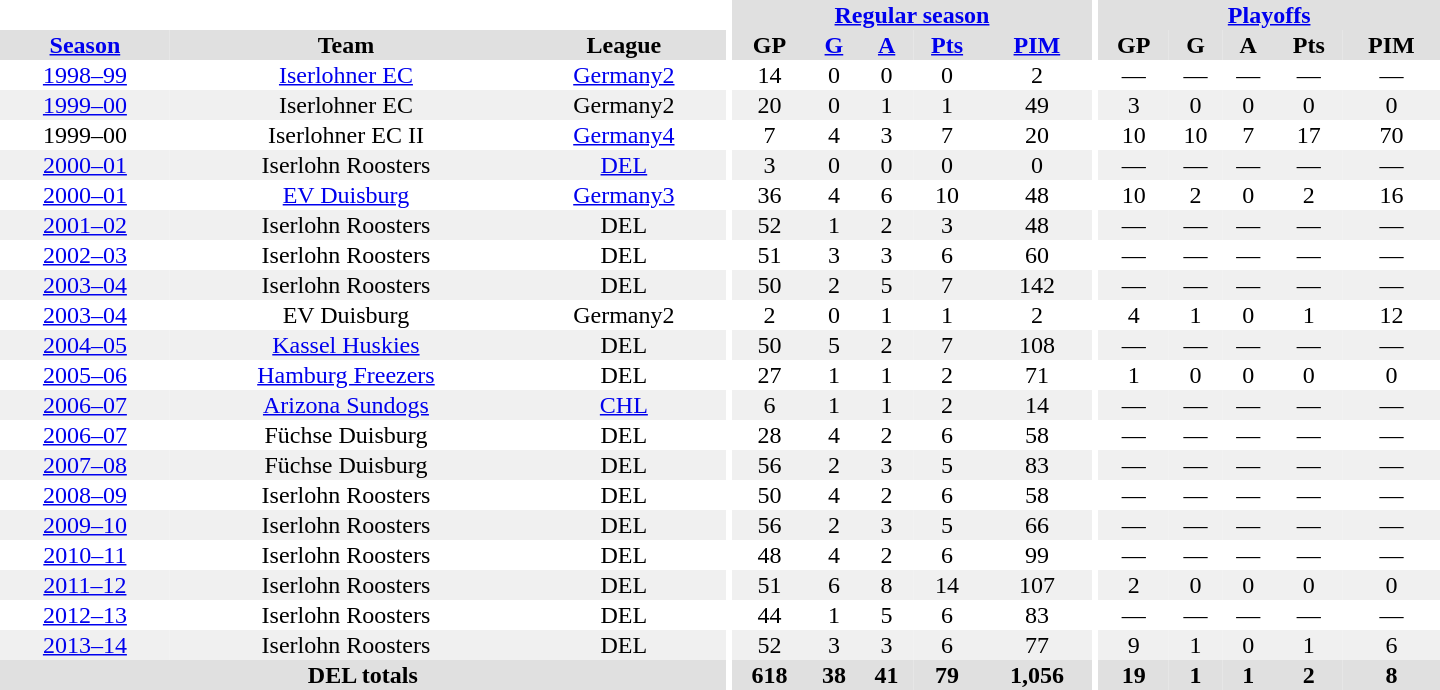<table border="0" cellpadding="1" cellspacing="0" style="text-align:center; width:60em">
<tr bgcolor="#e0e0e0">
<th colspan="3" bgcolor="#ffffff"></th>
<th rowspan="99" bgcolor="#ffffff"></th>
<th colspan="5"><a href='#'>Regular season</a></th>
<th rowspan="99" bgcolor="#ffffff"></th>
<th colspan="5"><a href='#'>Playoffs</a></th>
</tr>
<tr bgcolor="#e0e0e0">
<th><a href='#'>Season</a></th>
<th>Team</th>
<th>League</th>
<th>GP</th>
<th><a href='#'>G</a></th>
<th><a href='#'>A</a></th>
<th><a href='#'>Pts</a></th>
<th><a href='#'>PIM</a></th>
<th>GP</th>
<th>G</th>
<th>A</th>
<th>Pts</th>
<th>PIM</th>
</tr>
<tr>
<td><a href='#'>1998–99</a></td>
<td><a href='#'>Iserlohner EC</a></td>
<td><a href='#'>Germany2</a></td>
<td>14</td>
<td>0</td>
<td>0</td>
<td>0</td>
<td>2</td>
<td>—</td>
<td>—</td>
<td>—</td>
<td>—</td>
<td>—</td>
</tr>
<tr bgcolor="#f0f0f0">
<td><a href='#'>1999–00</a></td>
<td>Iserlohner EC</td>
<td>Germany2</td>
<td>20</td>
<td>0</td>
<td>1</td>
<td>1</td>
<td>49</td>
<td>3</td>
<td>0</td>
<td>0</td>
<td>0</td>
<td>0</td>
</tr>
<tr>
<td>1999–00</td>
<td>Iserlohner EC II</td>
<td><a href='#'>Germany4</a></td>
<td>7</td>
<td>4</td>
<td>3</td>
<td>7</td>
<td>20</td>
<td>10</td>
<td>10</td>
<td>7</td>
<td>17</td>
<td>70</td>
</tr>
<tr bgcolor="#f0f0f0">
<td><a href='#'>2000–01</a></td>
<td>Iserlohn Roosters</td>
<td><a href='#'>DEL</a></td>
<td>3</td>
<td>0</td>
<td>0</td>
<td>0</td>
<td>0</td>
<td>—</td>
<td>—</td>
<td>—</td>
<td>—</td>
<td>—</td>
</tr>
<tr>
<td><a href='#'>2000–01</a></td>
<td><a href='#'>EV Duisburg</a></td>
<td><a href='#'>Germany3</a></td>
<td>36</td>
<td>4</td>
<td>6</td>
<td>10</td>
<td>48</td>
<td>10</td>
<td>2</td>
<td>0</td>
<td>2</td>
<td>16</td>
</tr>
<tr bgcolor="#f0f0f0">
<td><a href='#'>2001–02</a></td>
<td>Iserlohn Roosters</td>
<td>DEL</td>
<td>52</td>
<td>1</td>
<td>2</td>
<td>3</td>
<td>48</td>
<td>—</td>
<td>—</td>
<td>—</td>
<td>—</td>
<td>—</td>
</tr>
<tr>
<td><a href='#'>2002–03</a></td>
<td>Iserlohn Roosters</td>
<td>DEL</td>
<td>51</td>
<td>3</td>
<td>3</td>
<td>6</td>
<td>60</td>
<td>—</td>
<td>—</td>
<td>—</td>
<td>—</td>
<td>—</td>
</tr>
<tr bgcolor="#f0f0f0">
<td><a href='#'>2003–04</a></td>
<td>Iserlohn Roosters</td>
<td>DEL</td>
<td>50</td>
<td>2</td>
<td>5</td>
<td>7</td>
<td>142</td>
<td>—</td>
<td>—</td>
<td>—</td>
<td>—</td>
<td>—</td>
</tr>
<tr>
<td><a href='#'>2003–04</a></td>
<td>EV Duisburg</td>
<td>Germany2</td>
<td>2</td>
<td>0</td>
<td>1</td>
<td>1</td>
<td>2</td>
<td>4</td>
<td>1</td>
<td>0</td>
<td>1</td>
<td>12</td>
</tr>
<tr bgcolor="#f0f0f0">
<td><a href='#'>2004–05</a></td>
<td><a href='#'>Kassel Huskies</a></td>
<td>DEL</td>
<td>50</td>
<td>5</td>
<td>2</td>
<td>7</td>
<td>108</td>
<td>—</td>
<td>—</td>
<td>—</td>
<td>—</td>
<td>—</td>
</tr>
<tr>
<td><a href='#'>2005–06</a></td>
<td><a href='#'>Hamburg Freezers</a></td>
<td>DEL</td>
<td>27</td>
<td>1</td>
<td>1</td>
<td>2</td>
<td>71</td>
<td>1</td>
<td>0</td>
<td>0</td>
<td>0</td>
<td>0</td>
</tr>
<tr bgcolor="#f0f0f0">
<td><a href='#'>2006–07</a></td>
<td><a href='#'>Arizona Sundogs</a></td>
<td><a href='#'>CHL</a></td>
<td>6</td>
<td>1</td>
<td>1</td>
<td>2</td>
<td>14</td>
<td>—</td>
<td>—</td>
<td>—</td>
<td>—</td>
<td>—</td>
</tr>
<tr>
<td><a href='#'>2006–07</a></td>
<td>Füchse Duisburg</td>
<td>DEL</td>
<td>28</td>
<td>4</td>
<td>2</td>
<td>6</td>
<td>58</td>
<td>—</td>
<td>—</td>
<td>—</td>
<td>—</td>
<td>—</td>
</tr>
<tr bgcolor="#f0f0f0">
<td><a href='#'>2007–08</a></td>
<td>Füchse Duisburg</td>
<td>DEL</td>
<td>56</td>
<td>2</td>
<td>3</td>
<td>5</td>
<td>83</td>
<td>—</td>
<td>—</td>
<td>—</td>
<td>—</td>
<td>—</td>
</tr>
<tr>
<td><a href='#'>2008–09</a></td>
<td>Iserlohn Roosters</td>
<td>DEL</td>
<td>50</td>
<td>4</td>
<td>2</td>
<td>6</td>
<td>58</td>
<td>—</td>
<td>—</td>
<td>—</td>
<td>—</td>
<td>—</td>
</tr>
<tr bgcolor="#f0f0f0">
<td><a href='#'>2009–10</a></td>
<td>Iserlohn Roosters</td>
<td>DEL</td>
<td>56</td>
<td>2</td>
<td>3</td>
<td>5</td>
<td>66</td>
<td>—</td>
<td>—</td>
<td>—</td>
<td>—</td>
<td>—</td>
</tr>
<tr>
<td><a href='#'>2010–11</a></td>
<td>Iserlohn Roosters</td>
<td>DEL</td>
<td>48</td>
<td>4</td>
<td>2</td>
<td>6</td>
<td>99</td>
<td>—</td>
<td>—</td>
<td>—</td>
<td>—</td>
<td>—</td>
</tr>
<tr bgcolor="#f0f0f0">
<td><a href='#'>2011–12</a></td>
<td>Iserlohn Roosters</td>
<td>DEL</td>
<td>51</td>
<td>6</td>
<td>8</td>
<td>14</td>
<td>107</td>
<td>2</td>
<td>0</td>
<td>0</td>
<td>0</td>
<td>0</td>
</tr>
<tr>
<td><a href='#'>2012–13</a></td>
<td>Iserlohn Roosters</td>
<td>DEL</td>
<td>44</td>
<td>1</td>
<td>5</td>
<td>6</td>
<td>83</td>
<td>—</td>
<td>—</td>
<td>—</td>
<td>—</td>
<td>—</td>
</tr>
<tr bgcolor="#f0f0f0">
<td><a href='#'>2013–14</a></td>
<td>Iserlohn Roosters</td>
<td>DEL</td>
<td>52</td>
<td>3</td>
<td>3</td>
<td>6</td>
<td>77</td>
<td>9</td>
<td>1</td>
<td>0</td>
<td>1</td>
<td>6</td>
</tr>
<tr>
</tr>
<tr ALIGN="center" bgcolor="#e0e0e0">
<th colspan="3">DEL totals</th>
<th ALIGN="center">618</th>
<th ALIGN="center">38</th>
<th ALIGN="center">41</th>
<th ALIGN="center">79</th>
<th ALIGN="center">1,056</th>
<th ALIGN="center">19</th>
<th ALIGN="center">1</th>
<th ALIGN="center">1</th>
<th ALIGN="center">2</th>
<th ALIGN="center">8</th>
</tr>
</table>
